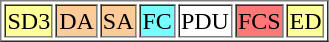<table border="1">
<tr>
<td bgcolor="#ffff99">SD3</td>
<td bgcolor="#ffcc99">DA</td>
<td bgcolor="#ffcc99">SA</td>
<td bgcolor="#77ffff">FC</td>
<td>PDU</td>
<td bgcolor="#ff7777">FCS</td>
<td bgcolor="#ffff99">ED</td>
</tr>
</table>
